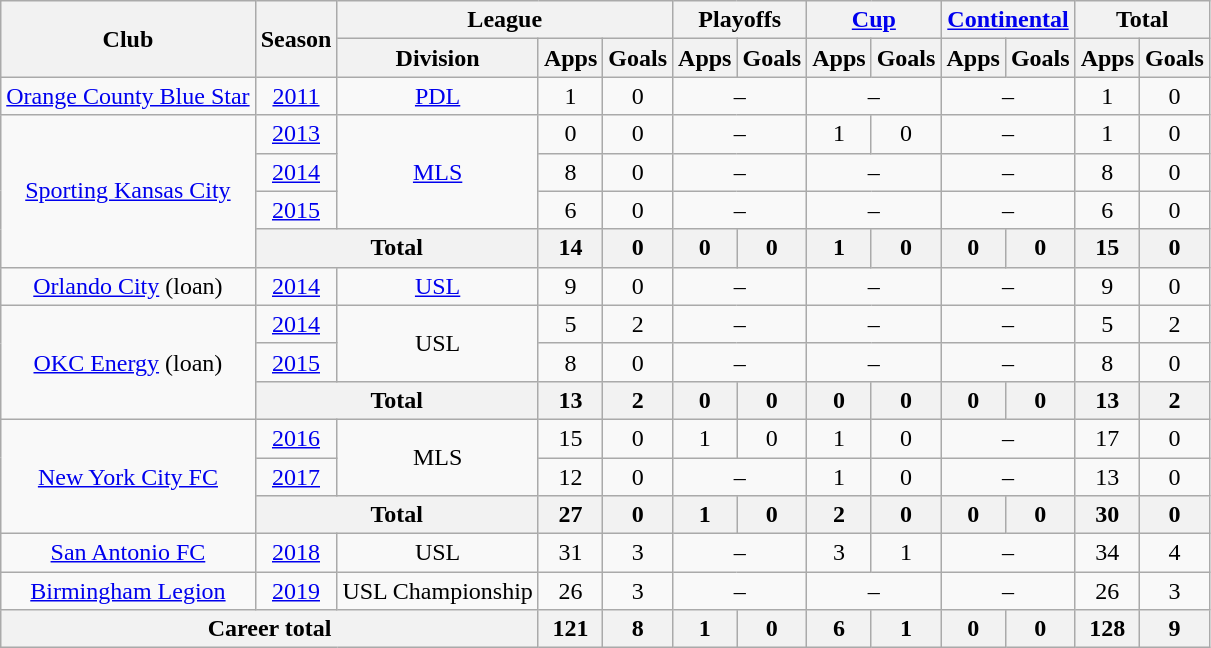<table class="wikitable" style="text-align: center;">
<tr>
<th rowspan=2>Club</th>
<th rowspan=2>Season</th>
<th colspan=3>League</th>
<th colspan=2>Playoffs</th>
<th colspan=2><a href='#'>Cup</a></th>
<th colspan=2><a href='#'>Continental</a></th>
<th colspan=2>Total</th>
</tr>
<tr>
<th>Division</th>
<th>Apps</th>
<th>Goals</th>
<th>Apps</th>
<th>Goals</th>
<th>Apps</th>
<th>Goals</th>
<th>Apps</th>
<th>Goals</th>
<th>Apps</th>
<th>Goals</th>
</tr>
<tr>
<td><a href='#'>Orange County Blue Star</a></td>
<td><a href='#'>2011</a></td>
<td><a href='#'>PDL</a></td>
<td>1</td>
<td>0</td>
<td colspan=2>–</td>
<td colspan=2>–</td>
<td colspan=2>–</td>
<td>1</td>
<td>0</td>
</tr>
<tr>
<td rowspan=4><a href='#'>Sporting Kansas City</a></td>
<td><a href='#'>2013</a></td>
<td rowspan=3><a href='#'>MLS</a></td>
<td>0</td>
<td>0</td>
<td colspan=2>–</td>
<td>1</td>
<td>0</td>
<td colspan=2>–</td>
<td>1</td>
<td>0</td>
</tr>
<tr>
<td><a href='#'>2014</a></td>
<td>8</td>
<td>0</td>
<td colspan=2>–</td>
<td colspan=2>–</td>
<td colspan=2>–</td>
<td>8</td>
<td>0</td>
</tr>
<tr>
<td><a href='#'>2015</a></td>
<td>6</td>
<td>0</td>
<td colspan=2>–</td>
<td colspan=2>–</td>
<td colspan=2>–</td>
<td>6</td>
<td>0</td>
</tr>
<tr>
<th colspan=2>Total</th>
<th>14</th>
<th>0</th>
<th>0</th>
<th>0</th>
<th>1</th>
<th>0</th>
<th>0</th>
<th>0</th>
<th>15</th>
<th>0</th>
</tr>
<tr>
<td><a href='#'>Orlando City</a> (loan)</td>
<td><a href='#'>2014</a></td>
<td><a href='#'>USL</a></td>
<td>9</td>
<td>0</td>
<td colspan=2>–</td>
<td colspan=2>–</td>
<td colspan=2>–</td>
<td>9</td>
<td>0</td>
</tr>
<tr>
<td rowspan=3><a href='#'>OKC Energy</a> (loan)</td>
<td><a href='#'>2014</a></td>
<td rowspan=2>USL</td>
<td>5</td>
<td>2</td>
<td colspan=2>–</td>
<td colspan=2>–</td>
<td colspan=2>–</td>
<td>5</td>
<td>2</td>
</tr>
<tr>
<td><a href='#'>2015</a></td>
<td>8</td>
<td>0</td>
<td colspan=2>–</td>
<td colspan=2>–</td>
<td colspan=2>–</td>
<td>8</td>
<td>0</td>
</tr>
<tr>
<th colspan=2>Total</th>
<th>13</th>
<th>2</th>
<th>0</th>
<th>0</th>
<th>0</th>
<th>0</th>
<th>0</th>
<th>0</th>
<th>13</th>
<th>2</th>
</tr>
<tr>
<td rowspan=3><a href='#'>New York City FC</a></td>
<td><a href='#'>2016</a></td>
<td rowspan=2>MLS</td>
<td>15</td>
<td>0</td>
<td>1</td>
<td>0</td>
<td>1</td>
<td>0</td>
<td colspan=2>–</td>
<td>17</td>
<td>0</td>
</tr>
<tr>
<td><a href='#'>2017</a></td>
<td>12</td>
<td>0</td>
<td colspan=2>–</td>
<td>1</td>
<td>0</td>
<td colspan=2>–</td>
<td>13</td>
<td>0</td>
</tr>
<tr>
<th colspan=2>Total</th>
<th>27</th>
<th>0</th>
<th>1</th>
<th>0</th>
<th>2</th>
<th>0</th>
<th>0</th>
<th>0</th>
<th>30</th>
<th>0</th>
</tr>
<tr>
<td><a href='#'>San Antonio FC</a></td>
<td><a href='#'>2018</a></td>
<td>USL</td>
<td>31</td>
<td>3</td>
<td colspan=2>–</td>
<td>3</td>
<td>1</td>
<td colspan=2>–</td>
<td>34</td>
<td>4</td>
</tr>
<tr>
<td><a href='#'>Birmingham Legion</a></td>
<td><a href='#'>2019</a></td>
<td>USL Championship</td>
<td>26</td>
<td>3</td>
<td colspan=2>–</td>
<td colspan=2>–</td>
<td colspan=2>–</td>
<td>26</td>
<td>3</td>
</tr>
<tr>
<th colspan=3>Career total</th>
<th>121</th>
<th>8</th>
<th>1</th>
<th>0</th>
<th>6</th>
<th>1</th>
<th>0</th>
<th>0</th>
<th>128</th>
<th>9</th>
</tr>
</table>
